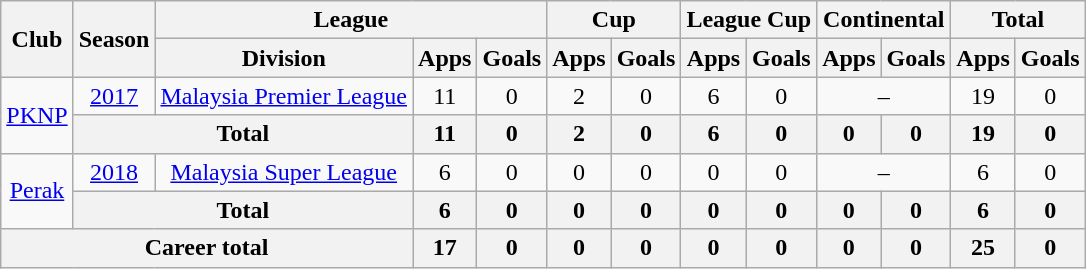<table class=wikitable style="text-align:center">
<tr>
<th rowspan=2>Club</th>
<th rowspan=2>Season</th>
<th colspan=3>League</th>
<th colspan=2>Cup</th>
<th colspan=2>League Cup</th>
<th colspan=2>Continental</th>
<th colspan=2>Total</th>
</tr>
<tr>
<th>Division</th>
<th>Apps</th>
<th>Goals</th>
<th>Apps</th>
<th>Goals</th>
<th>Apps</th>
<th>Goals</th>
<th>Apps</th>
<th>Goals</th>
<th>Apps</th>
<th>Goals</th>
</tr>
<tr>
<td rowspan="2"><a href='#'>PKNP</a></td>
<td><a href='#'>2017</a></td>
<td><a href='#'>Malaysia Premier League</a></td>
<td>11</td>
<td>0</td>
<td>2</td>
<td>0</td>
<td>6</td>
<td>0</td>
<td colspan="2">–</td>
<td>19</td>
<td>0</td>
</tr>
<tr>
<th colspan=2>Total</th>
<th>11</th>
<th>0</th>
<th>2</th>
<th>0</th>
<th>6</th>
<th>0</th>
<th>0</th>
<th>0</th>
<th>19</th>
<th>0</th>
</tr>
<tr>
<td rowspan="2"><a href='#'>Perak</a></td>
<td><a href='#'>2018</a></td>
<td><a href='#'>Malaysia Super League</a></td>
<td>6</td>
<td>0</td>
<td>0</td>
<td>0</td>
<td>0</td>
<td>0</td>
<td colspan="2">–</td>
<td>6</td>
<td>0</td>
</tr>
<tr>
<th colspan=2>Total</th>
<th>6</th>
<th>0</th>
<th>0</th>
<th>0</th>
<th>0</th>
<th>0</th>
<th>0</th>
<th>0</th>
<th>6</th>
<th>0</th>
</tr>
<tr>
<th colspan=3>Career total</th>
<th>17</th>
<th>0</th>
<th>0</th>
<th>0</th>
<th>0</th>
<th>0</th>
<th>0</th>
<th>0</th>
<th>25</th>
<th>0</th>
</tr>
</table>
